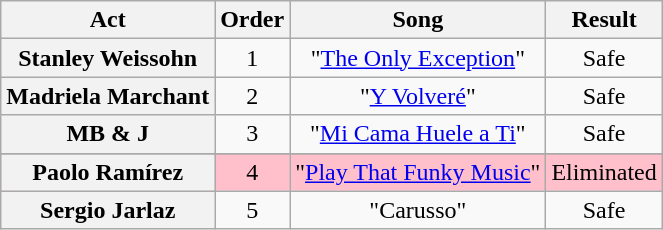<table class="wikitable plainrowheaders" style="text-align:center">
<tr>
<th>Act</th>
<th>Order</th>
<th>Song</th>
<th>Result</th>
</tr>
<tr>
<th>Stanley Weissohn</th>
<td>1</td>
<td>"<a href='#'>The Only Exception</a>"</td>
<td>Safe</td>
</tr>
<tr>
<th>Madriela Marchant</th>
<td>2</td>
<td>"<a href='#'>Y Volveré</a>"</td>
<td>Safe</td>
</tr>
<tr>
<th>MB & J</th>
<td>3</td>
<td>"<a href='#'>Mi Cama Huele a Ti</a>"</td>
<td>Safe</td>
</tr>
<tr>
</tr>
<tr bgcolor="pink">
<th>Paolo Ramírez</th>
<td>4</td>
<td>"<a href='#'>Play That Funky Music</a>"</td>
<td>Eliminated</td>
</tr>
<tr>
<th>Sergio Jarlaz</th>
<td>5</td>
<td>"Carusso"</td>
<td>Safe</td>
</tr>
</table>
